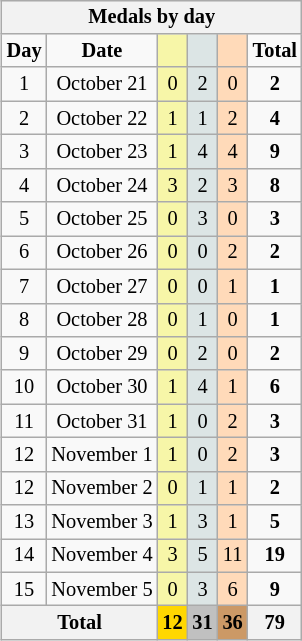<table class="wikitable" style="font-size:85%; float:right">
<tr align=center>
<th colspan=6>Medals by day</th>
</tr>
<tr align=center>
<td><strong>Day</strong></td>
<td><strong>Date</strong></td>
<td bgcolor=#f7f6a8></td>
<td bgcolor=#dce5e5></td>
<td bgcolor=#ffdab9></td>
<td><strong>Total</strong></td>
</tr>
<tr align=center>
<td>1</td>
<td>October 21</td>
<td bgcolor=F7F6A8>0</td>
<td bgcolor=DCE5E5>2</td>
<td bgcolor=FFDAB9>0</td>
<td><strong>2</strong></td>
</tr>
<tr align=center>
<td>2</td>
<td>October 22</td>
<td bgcolor=F7F6A8>1</td>
<td bgcolor=DCE5E5>1</td>
<td bgcolor=FFDAB9>2</td>
<td><strong>4</strong></td>
</tr>
<tr align=center>
<td>3</td>
<td>October 23</td>
<td bgcolor=F7F6A8>1</td>
<td bgcolor=DCE5E5>4</td>
<td bgcolor=FFDAB9>4</td>
<td><strong>9</strong></td>
</tr>
<tr align=center>
<td>4</td>
<td>October 24</td>
<td bgcolor=F7F6A8>3</td>
<td bgcolor=DCE5E5>2</td>
<td bgcolor=FFDAB9>3</td>
<td><strong>8</strong></td>
</tr>
<tr align=center>
<td>5</td>
<td>October 25</td>
<td bgcolor=F7F6A8>0</td>
<td bgcolor=DCE5E5>3</td>
<td bgcolor=FFDAB9>0</td>
<td><strong>3</strong></td>
</tr>
<tr align=center>
<td>6</td>
<td>October 26</td>
<td bgcolor=F7F6A8>0</td>
<td bgcolor=DCE5E5>0</td>
<td bgcolor=FFDAB9>2</td>
<td><strong>2</strong></td>
</tr>
<tr align=center>
<td>7</td>
<td>October 27</td>
<td bgcolor=F7F6A8>0</td>
<td bgcolor=DCE5E5>0</td>
<td bgcolor=FFDAB9>1</td>
<td><strong>1</strong></td>
</tr>
<tr align=center>
<td>8</td>
<td>October 28</td>
<td bgcolor=F7F6A8>0</td>
<td bgcolor=DCE5E5>1</td>
<td bgcolor=FFDAB9>0</td>
<td><strong>1</strong></td>
</tr>
<tr align=center>
<td>9</td>
<td>October 29</td>
<td bgcolor=F7F6A8>0</td>
<td bgcolor=DCE5E5>2</td>
<td bgcolor=FFDAB9>0</td>
<td><strong>2</strong></td>
</tr>
<tr align=center>
<td>10</td>
<td>October 30</td>
<td bgcolor=F7F6A8>1</td>
<td bgcolor=DCE5E5>4</td>
<td bgcolor=FFDAB9>1</td>
<td><strong>6</strong></td>
</tr>
<tr align=center>
<td>11</td>
<td>October 31</td>
<td bgcolor=F7F6A8>1</td>
<td bgcolor=DCE5E5>0</td>
<td bgcolor=FFDAB9>2</td>
<td><strong>3</strong></td>
</tr>
<tr align=center>
<td>12</td>
<td nowrap>November 1</td>
<td bgcolor=F7F6A8>1</td>
<td bgcolor=DCE5E5>0</td>
<td bgcolor=FFDAB9>2</td>
<td><strong>3</strong></td>
</tr>
<tr align=center>
<td>12</td>
<td>November 2</td>
<td bgcolor=F7F6A8>0</td>
<td bgcolor=DCE5E5>1</td>
<td bgcolor=FFDAB9>1</td>
<td><strong>2</strong></td>
</tr>
<tr align=center>
<td>13</td>
<td>November 3</td>
<td bgcolor=F7F6A8>1</td>
<td bgcolor=DCE5E5>3</td>
<td bgcolor=FFDAB9>1</td>
<td><strong>5</strong></td>
</tr>
<tr align=center>
<td>14</td>
<td>November 4</td>
<td bgcolor=F7F6A8>3</td>
<td bgcolor=DCE5E5>5</td>
<td bgcolor=FFDAB9>11</td>
<td><strong>19</strong></td>
</tr>
<tr align=center>
<td>15</td>
<td>November 5</td>
<td bgcolor=F7F6A8>0</td>
<td bgcolor=DCE5E5>3</td>
<td bgcolor=FFDAB9>6</td>
<td><strong>9</strong></td>
</tr>
<tr>
<th colspan=2>Total</th>
<th style=background:gold>12</th>
<th style=background:silver>31</th>
<th style=background:#C96>36</th>
<th>79</th>
</tr>
</table>
